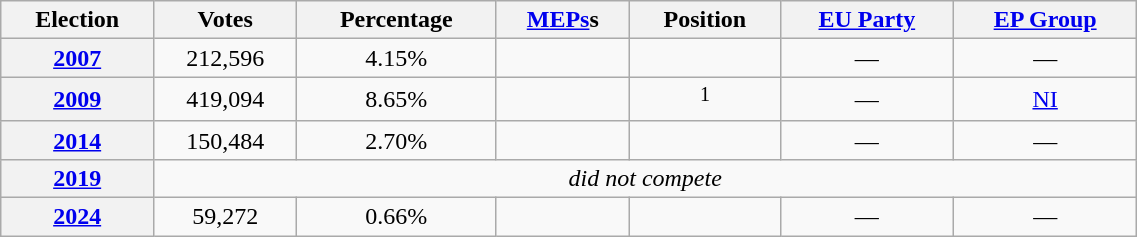<table class=wikitable style="text-align: right;" width=60%>
<tr>
<th>Election</th>
<th>Votes</th>
<th>Percentage</th>
<th><a href='#'>MEPs</a>s</th>
<th>Position</th>
<th><a href='#'>EU Party</a></th>
<th><a href='#'>EP Group</a></th>
</tr>
<tr style="text-align:center;">
<th><a href='#'>2007</a></th>
<td>212,596</td>
<td>4.15%</td>
<td></td>
<td></td>
<td>—</td>
<td>—</td>
</tr>
<tr style="text-align:center;">
<th><a href='#'>2009</a></th>
<td>419,094</td>
<td>8.65%</td>
<td></td>
<td><sup>1</sup></td>
<td>—</td>
<td><a href='#'>NI</a></td>
</tr>
<tr style="text-align:center;">
<th><a href='#'>2014</a></th>
<td>150,484</td>
<td>2.70%</td>
<td></td>
<td></td>
<td>—</td>
<td>—</td>
</tr>
<tr style="text-align:center;">
<th><a href='#'>2019</a></th>
<td colspan=6><em>did not compete</em></td>
</tr>
<tr style="text-align:center;">
<th><a href='#'>2024</a></th>
<td>59,272</td>
<td>0.66%</td>
<td></td>
<td></td>
<td>—</td>
<td>—</td>
</tr>
</table>
